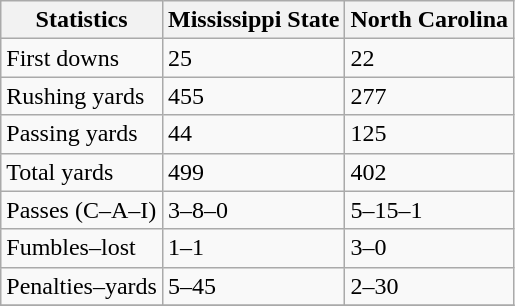<table class="wikitable">
<tr>
<th>Statistics</th>
<th>Mississippi State</th>
<th>North Carolina</th>
</tr>
<tr>
<td>First downs</td>
<td>25</td>
<td>22</td>
</tr>
<tr>
<td>Rushing yards</td>
<td>455</td>
<td>277</td>
</tr>
<tr>
<td>Passing yards</td>
<td>44</td>
<td>125</td>
</tr>
<tr>
<td>Total yards</td>
<td>499</td>
<td>402</td>
</tr>
<tr>
<td>Passes (C–A–I)</td>
<td>3–8–0</td>
<td>5–15–1</td>
</tr>
<tr>
<td>Fumbles–lost</td>
<td>1–1</td>
<td>3–0</td>
</tr>
<tr>
<td>Penalties–yards</td>
<td>5–45</td>
<td>2–30</td>
</tr>
<tr>
</tr>
</table>
